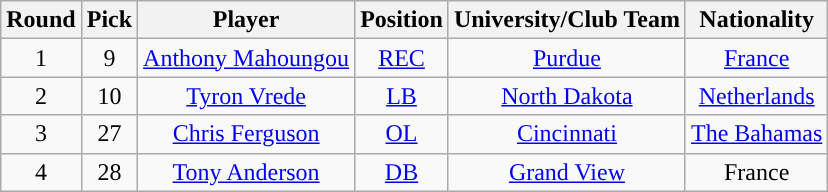<table class="wikitable sortable">
<tr>
<th scope="col">Round</th>
<th scope="col">Pick</th>
<th scope="col">Player</th>
<th scope="col">Position</th>
<th scope="col">University/Club Team</th>
<th scope="col">Nationality</th>
</tr>
<tr align="center">
<td align=center>1</td>
<td>9</td>
<td><a href='#'>Anthony Mahoungou</a></td>
<td><a href='#'>REC</a></td>
<td><a href='#'>Purdue</a></td>
<td> <a href='#'>France</a></td>
</tr>
<tr align="center">
<td align=center>2</td>
<td>10</td>
<td><a href='#'>Tyron Vrede</a></td>
<td><a href='#'>LB</a></td>
<td><a href='#'>North Dakota</a></td>
<td> <a href='#'>Netherlands</a></td>
</tr>
<tr align="center">
<td align=center>3</td>
<td>27</td>
<td><a href='#'>Chris Ferguson</a></td>
<td><a href='#'>OL</a></td>
<td><a href='#'>Cincinnati</a></td>
<td> <a href='#'>The Bahamas</a></td>
</tr>
<tr align="center">
<td align=center>4</td>
<td>28</td>
<td><a href='#'>Tony Anderson</a></td>
<td><a href='#'>DB</a></td>
<td><a href='#'>Grand View</a></td>
<td> France</td>
</tr>
</table>
